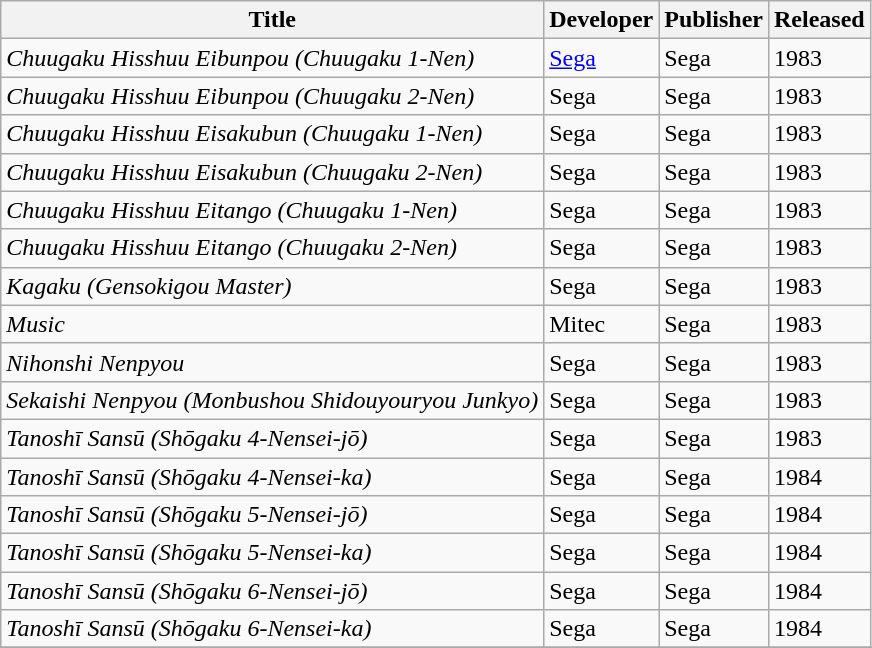<table class="wikitable sortable">
<tr>
<th>Title<br></th>
<th>Developer</th>
<th>Publisher</th>
<th>Released</th>
</tr>
<tr>
<td><em>Chuugaku Hisshuu Eibunpou (Chuugaku 1-Nen)</em></td>
<td><a href='#'>Sega</a></td>
<td>Sega</td>
<td>1983</td>
</tr>
<tr>
<td><em>Chuugaku Hisshuu Eibunpou (Chuugaku 2-Nen)</em></td>
<td>Sega</td>
<td>Sega</td>
<td>1983</td>
</tr>
<tr>
<td><em>Chuugaku Hisshuu Eisakubun (Chuugaku 1-Nen)</em></td>
<td>Sega</td>
<td>Sega</td>
<td>1983</td>
</tr>
<tr>
<td><em>Chuugaku Hisshuu Eisakubun (Chuugaku 2-Nen)</em></td>
<td>Sega</td>
<td>Sega</td>
<td>1983</td>
</tr>
<tr>
<td><em>Chuugaku Hisshuu Eitango (Chuugaku 1-Nen)</em></td>
<td>Sega</td>
<td>Sega</td>
<td>1983</td>
</tr>
<tr>
<td><em>Chuugaku Hisshuu Eitango (Chuugaku 2-Nen)</em></td>
<td>Sega</td>
<td>Sega</td>
<td>1983</td>
</tr>
<tr>
<td><em>Kagaku (Gensokigou Master)</em></td>
<td>Sega</td>
<td>Sega</td>
<td>1983</td>
</tr>
<tr>
<td><em>Music</em></td>
<td>Mitec</td>
<td>Sega</td>
<td>1983</td>
</tr>
<tr>
<td><em>Nihonshi Nenpyou</em></td>
<td>Sega</td>
<td>Sega</td>
<td>1983</td>
</tr>
<tr>
<td><em>Sekaishi Nenpyou (Monbushou Shidouyouryou Junkyo)</em></td>
<td>Sega</td>
<td>Sega</td>
<td>1983</td>
</tr>
<tr>
<td><em>Tanoshī Sansū (Shōgaku 4-Nensei-jō)</em></td>
<td>Sega</td>
<td>Sega</td>
<td>1983</td>
</tr>
<tr>
<td><em>Tanoshī Sansū (Shōgaku 4-Nensei-ka)</em></td>
<td>Sega</td>
<td>Sega</td>
<td>1984</td>
</tr>
<tr>
<td><em>Tanoshī Sansū (Shōgaku 5-Nensei-jō)</em></td>
<td>Sega</td>
<td>Sega</td>
<td>1984</td>
</tr>
<tr>
<td><em>Tanoshī Sansū (Shōgaku 5-Nensei-ka)</em></td>
<td>Sega</td>
<td>Sega</td>
<td>1984</td>
</tr>
<tr>
<td><em>Tanoshī Sansū (Shōgaku 6-Nensei-jō)</em></td>
<td>Sega</td>
<td>Sega</td>
<td>1984</td>
</tr>
<tr>
<td><em>Tanoshī Sansū (Shōgaku 6-Nensei-ka)</em></td>
<td>Sega</td>
<td>Sega</td>
<td>1984</td>
</tr>
<tr>
</tr>
</table>
